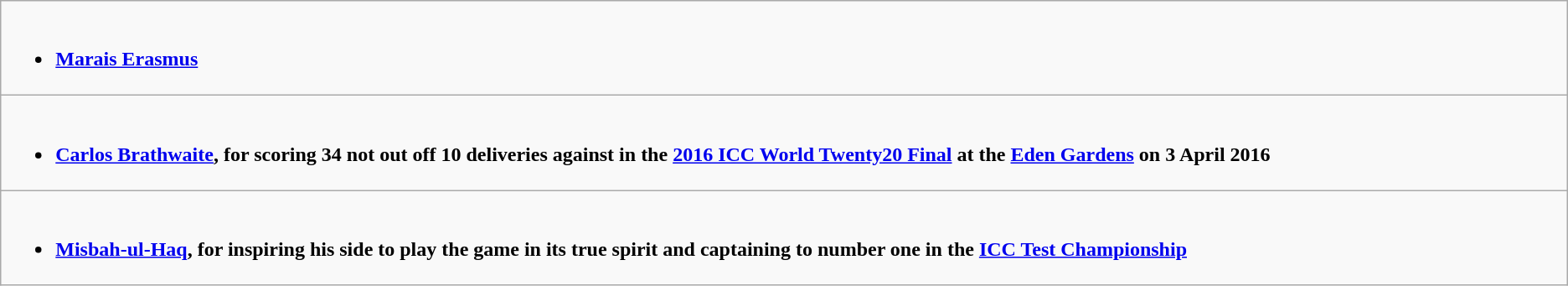<table class="wikitable">
<tr>
<td valign="top" width="50%"><br><ul><li><strong>  <a href='#'>Marais Erasmus</a></strong></li></ul></td>
</tr>
<tr>
<td valign="top" width="50%"><br><ul><li><strong> <a href='#'>Carlos Brathwaite</a>, for scoring 34 not out off 10 deliveries against  in the <a href='#'>2016 ICC World Twenty20 Final</a> at the <a href='#'>Eden Gardens</a> on 3 April 2016</strong></li></ul></td>
</tr>
<tr>
<td valign="top" width="50%"><br><ul><li><strong> <a href='#'>Misbah-ul-Haq</a>, for inspiring his side to play the game in its true spirit and captaining  to number one in the <a href='#'>ICC Test Championship</a></strong></li></ul></td>
</tr>
</table>
